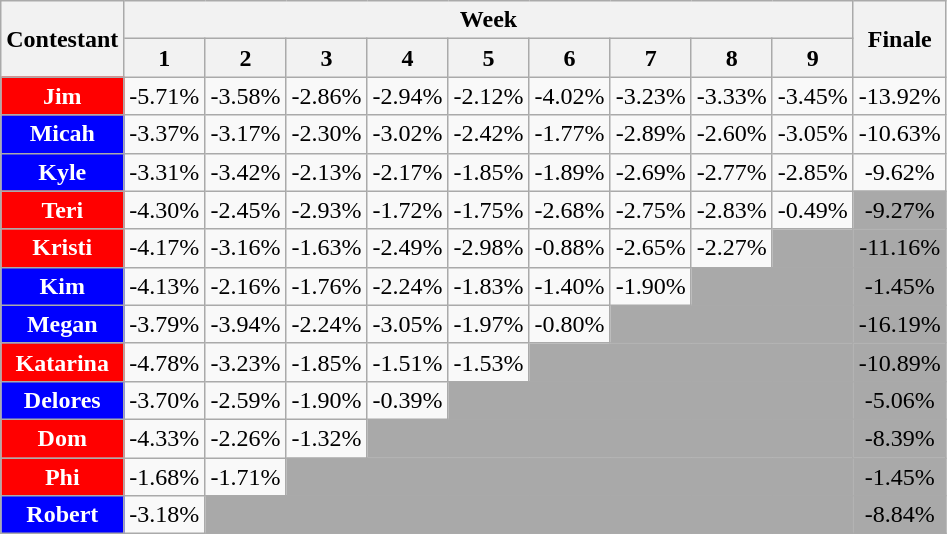<table class="wikitable" style="text-align:center;" align="center;">
<tr>
<th rowspan="2">Contestant</th>
<th colspan="9">Week</th>
<th rowspan="2">Finale</th>
</tr>
<tr>
<th>1</th>
<th>2</th>
<th>3</th>
<th>4</th>
<th>5</th>
<th>6</th>
<th>7</th>
<th>8</th>
<th>9</th>
</tr>
<tr>
<td style="background:red;color:white;"><strong>Jim</strong></td>
<td>-5.71%</td>
<td>-3.58%</td>
<td>-2.86%</td>
<td>-2.94%</td>
<td>-2.12%</td>
<td>-4.02%</td>
<td>-3.23%</td>
<td>-3.33%</td>
<td>-3.45%</td>
<td>-13.92%</td>
</tr>
<tr>
<td style="background:blue;color:white;"><strong>Micah</strong></td>
<td>-3.37%</td>
<td>-3.17%</td>
<td>-2.30%</td>
<td>-3.02%</td>
<td>-2.42%</td>
<td>-1.77%</td>
<td>-2.89%</td>
<td>-2.60%</td>
<td>-3.05%</td>
<td>-10.63%</td>
</tr>
<tr>
<td style="background:blue;color:white;"><strong>Kyle</strong></td>
<td>-3.31%</td>
<td>-3.42%</td>
<td>-2.13%</td>
<td>-2.17%</td>
<td>-1.85%</td>
<td>-1.89%</td>
<td>-2.69%</td>
<td>-2.77%</td>
<td>-2.85%</td>
<td>-9.62%</td>
</tr>
<tr>
<td style="background:red;color:white;"><strong>Teri</strong></td>
<td>-4.30%</td>
<td>-2.45%</td>
<td>-2.93%</td>
<td>-1.72%</td>
<td>-1.75%</td>
<td>-2.68%</td>
<td>-2.75%</td>
<td>-2.83%</td>
<td>-0.49%</td>
<td style="background:darkgrey;">-9.27%</td>
</tr>
<tr>
<td style="background:red;color:white;"><strong>Kristi</strong></td>
<td>-4.17%</td>
<td>-3.16%</td>
<td>-1.63%</td>
<td>-2.49%</td>
<td>-2.98%</td>
<td>-0.88%</td>
<td>-2.65%</td>
<td>-2.27%</td>
<td style="background:darkgrey;"></td>
<td style="background:darkgrey;">-11.16%</td>
</tr>
<tr>
<td style="background:blue;color:white;"><strong>Kim</strong></td>
<td>-4.13%</td>
<td>-2.16%</td>
<td>-1.76%</td>
<td>-2.24%</td>
<td>-1.83%</td>
<td>-1.40%</td>
<td>-1.90%</td>
<td colspan="2" style="background:darkgrey;"></td>
<td style="background:darkgrey;">-1.45%</td>
</tr>
<tr>
<td style="background:blue;color:white;"><strong>Megan</strong></td>
<td>-3.79%</td>
<td>-3.94%</td>
<td>-2.24%</td>
<td>-3.05%</td>
<td>-1.97%</td>
<td>-0.80%</td>
<td colspan="3" style="background:darkgrey;"></td>
<td style="background:darkgrey;">-16.19%</td>
</tr>
<tr>
<td style="background:red;color:white;"><strong>Katarina</strong></td>
<td>-4.78%</td>
<td>-3.23%</td>
<td>-1.85%</td>
<td>-1.51%</td>
<td>-1.53%</td>
<td colspan="4" style="background:darkgrey;"></td>
<td style="background:darkgrey;">-10.89%</td>
</tr>
<tr>
<td style="background:blue;color:white;"><strong>Delores</strong></td>
<td>-3.70%</td>
<td>-2.59%</td>
<td>-1.90%</td>
<td>-0.39%</td>
<td colspan="5" style="background:darkgrey;"></td>
<td style="background:darkgrey;">-5.06%</td>
</tr>
<tr>
<td style="background:red;color:white;"><strong>Dom</strong></td>
<td>-4.33%</td>
<td>-2.26%</td>
<td>-1.32%</td>
<td colspan="6" style="background:darkgrey;"></td>
<td style="background:darkgrey;">-8.39%</td>
</tr>
<tr>
<td style="background:red;color:white;"><strong>Phi</strong></td>
<td>-1.68%</td>
<td>-1.71%</td>
<td colspan="7" style="background:darkgrey;"></td>
<td style="background:darkgrey;">-1.45%</td>
</tr>
<tr>
<td style="background:blue;color:white;"><strong>Robert</strong></td>
<td>-3.18%</td>
<td colspan="8" style="background:darkgrey;"></td>
<td style="background:darkgrey;">-8.84%</td>
</tr>
</table>
